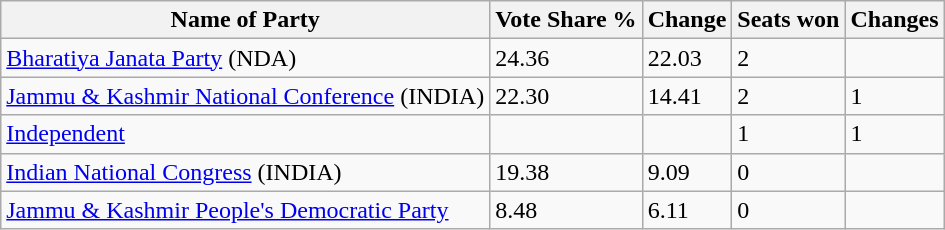<table class="wikitable sortable">
<tr>
<th>Name of Party</th>
<th>Vote Share % </th>
<th>Change</th>
<th>Seats won</th>
<th>Changes</th>
</tr>
<tr>
<td><a href='#'>Bharatiya Janata Party</a> (NDA)</td>
<td>24.36</td>
<td> 22.03</td>
<td>2</td>
<td></td>
</tr>
<tr>
<td><a href='#'>Jammu & Kashmir National Conference</a> (INDIA)</td>
<td>22.30</td>
<td> 14.41</td>
<td>2</td>
<td> 1</td>
</tr>
<tr>
<td><a href='#'> Independent</a></td>
<td></td>
<td></td>
<td>1</td>
<td> 1</td>
</tr>
<tr>
<td><a href='#'>Indian National Congress</a> (INDIA)</td>
<td>19.38</td>
<td> 9.09</td>
<td>0</td>
<td></td>
</tr>
<tr>
<td><a href='#'>Jammu & Kashmir People's Democratic Party</a></td>
<td>8.48</td>
<td> 6.11</td>
<td>0</td>
<td></td>
</tr>
</table>
